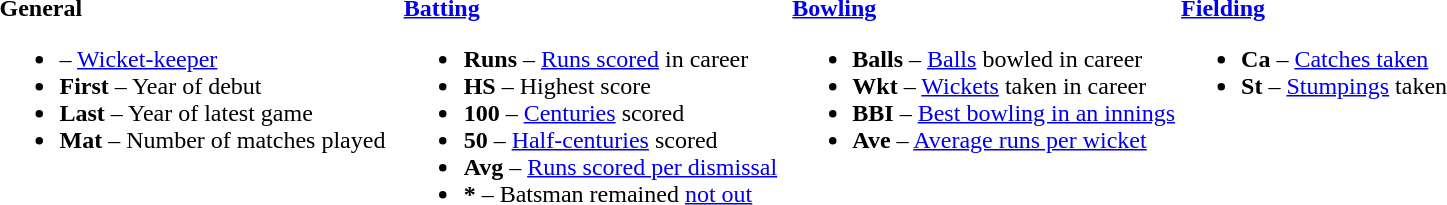<table>
<tr>
<td valign="top" style="width:26%"><br><strong>General</strong><ul><li> – <a href='#'>Wicket-keeper</a></li><li><strong>First</strong> – Year of debut</li><li><strong>Last</strong> – Year of latest game</li><li><strong>Mat</strong> – Number of matches played</li></ul></td>
<td valign="top" style="width:25%"><br><strong><a href='#'>Batting</a></strong><ul><li><strong>Runs</strong> – <a href='#'>Runs scored</a> in career</li><li><strong>HS</strong> – Highest score</li><li><strong>100</strong> – <a href='#'>Centuries</a> scored</li><li><strong>50</strong> – <a href='#'>Half-centuries</a> scored</li><li><strong>Avg</strong> – <a href='#'>Runs scored per dismissal</a></li><li><strong>*</strong> – Batsman remained <a href='#'>not out</a></li></ul></td>
<td valign="top" style="width:25%"><br><strong><a href='#'>Bowling</a></strong><ul><li><strong>Balls</strong> – <a href='#'>Balls</a> bowled in career</li><li><strong>Wkt</strong> – <a href='#'>Wickets</a> taken in career</li><li><strong>BBI</strong> – <a href='#'>Best bowling in an innings</a></li><li><strong>Ave</strong> – <a href='#'>Average runs per wicket</a></li></ul></td>
<td valign="top" style="width:24%"><br><strong><a href='#'>Fielding</a></strong><ul><li><strong>Ca</strong> – <a href='#'>Catches taken</a></li><li><strong>St</strong> – <a href='#'>Stumpings</a> taken</li></ul></td>
</tr>
</table>
